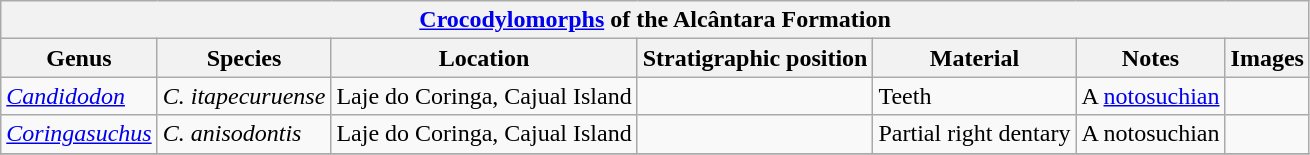<table class="wikitable" align="center">
<tr>
<th colspan="7" align="center"><a href='#'>Crocodylomorphs</a> of the Alcântara Formation</th>
</tr>
<tr>
<th>Genus</th>
<th>Species</th>
<th>Location</th>
<th>Stratigraphic position</th>
<th>Material</th>
<th>Notes</th>
<th>Images</th>
</tr>
<tr>
<td><em><a href='#'>Candidodon</a></em></td>
<td><em>C. itapecuruense</em></td>
<td>Laje do Coringa, Cajual Island</td>
<td></td>
<td>Teeth</td>
<td>A <a href='#'>notosuchian</a></td>
<td></td>
</tr>
<tr>
<td><em><a href='#'>Coringasuchus</a></em></td>
<td><em>C. anisodontis</em></td>
<td>Laje do Coringa, Cajual Island</td>
<td></td>
<td>Partial right dentary</td>
<td>A notosuchian</td>
<td></td>
</tr>
<tr>
</tr>
</table>
